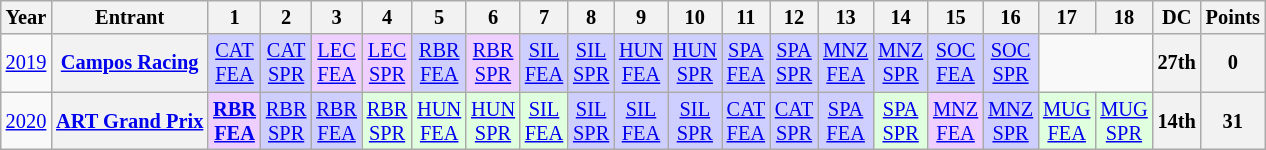<table class="wikitable" style="text-align:center; font-size:85%">
<tr>
<th>Year</th>
<th>Entrant</th>
<th>1</th>
<th>2</th>
<th>3</th>
<th>4</th>
<th>5</th>
<th>6</th>
<th>7</th>
<th>8</th>
<th>9</th>
<th>10</th>
<th>11</th>
<th>12</th>
<th>13</th>
<th>14</th>
<th>15</th>
<th>16</th>
<th>17</th>
<th>18</th>
<th>DC</th>
<th>Points</th>
</tr>
<tr>
<td><a href='#'>2019</a></td>
<th nowrap><a href='#'>Campos Racing</a></th>
<td style="background:#CFCFFF;"><a href='#'>CAT<br>FEA</a><br></td>
<td style="background:#CFCFFF;"><a href='#'>CAT<br>SPR</a><br></td>
<td style="background:#EFCFFF;"><a href='#'>LEC<br>FEA</a><br></td>
<td style="background:#EFCFFF;"><a href='#'>LEC<br>SPR</a><br></td>
<td style="background:#CFCFFF;"><a href='#'>RBR<br>FEA</a><br></td>
<td style="background:#EFCFFF;"><a href='#'>RBR<br>SPR</a><br></td>
<td style="background:#CFCFFF;"><a href='#'>SIL<br>FEA</a><br></td>
<td style="background:#CFCFFF;"><a href='#'>SIL<br>SPR</a><br></td>
<td style="background:#CFCFFF;"><a href='#'>HUN<br>FEA</a><br></td>
<td style="background:#CFCFFF;"><a href='#'>HUN<br>SPR</a><br></td>
<td style="background:#CFCFFF;"><a href='#'>SPA<br>FEA</a><br></td>
<td style="background:#CFCFFF;"><a href='#'>SPA<br>SPR</a><br></td>
<td style="background:#CFCFFF;"><a href='#'>MNZ<br>FEA</a><br></td>
<td style="background:#CFCFFF;"><a href='#'>MNZ<br>SPR</a><br></td>
<td style="background:#CFCFFF;"><a href='#'>SOC<br>FEA</a><br></td>
<td style="background:#CFCFFF;"><a href='#'>SOC<br>SPR</a><br></td>
<td colspan=2></td>
<th>27th</th>
<th>0</th>
</tr>
<tr>
<td><a href='#'>2020</a></td>
<th nowrap><a href='#'>ART Grand Prix</a></th>
<td style="background:#EFCFFF;"><strong><a href='#'>RBR<br>FEA</a></strong><br></td>
<td style="background:#CFCFFF;"><a href='#'>RBR<br>SPR</a><br></td>
<td style="background:#CFCFFF;"><a href='#'>RBR<br>FEA</a><br> </td>
<td style="background:#DFFFDF;"><a href='#'>RBR<br>SPR</a><br> </td>
<td style="background:#DFFFDF;"><a href='#'>HUN<br>FEA</a><br> </td>
<td style="background:#DFFFDF;"><a href='#'>HUN<br>SPR</a><br> </td>
<td style="background:#DFFFDF;"><a href='#'>SIL<br>FEA</a><br> </td>
<td style="background:#CFCFFF;"><a href='#'>SIL<br>SPR</a><br> </td>
<td style="background:#CFCFFF;"><a href='#'>SIL<br>FEA</a><br> </td>
<td style="background:#CFCFFF;"><a href='#'>SIL<br>SPR</a><br> </td>
<td style="background:#CFCFFF;"><a href='#'>CAT<br>FEA</a><br> </td>
<td style="background:#CFCFFF;"><a href='#'>CAT<br>SPR</a><br> </td>
<td style="background:#CFCFFF;"><a href='#'>SPA<br>FEA</a><br> </td>
<td style="background:#DFFFDF;"><a href='#'>SPA<br>SPR</a><br> </td>
<td style="background:#EFCFFF;"><a href='#'>MNZ<br>FEA</a><br> </td>
<td style="background:#CFCFFF;"><a href='#'>MNZ<br>SPR</a><br> </td>
<td style="background:#DFFFDF;"><a href='#'>MUG<br>FEA</a><br> </td>
<td style="background:#DFFFDF;"><a href='#'>MUG<br>SPR</a><br> </td>
<th>14th</th>
<th>31</th>
</tr>
</table>
